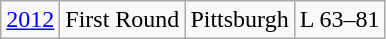<table class="wikitable">
<tr align="center">
<td><a href='#'>2012</a></td>
<td>First Round</td>
<td>Pittsburgh</td>
<td>L 63–81</td>
</tr>
</table>
